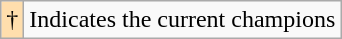<table class="wikitable">
<tr>
<td style="background: #ffdead;">†</td>
<td>Indicates the current champions</td>
</tr>
</table>
